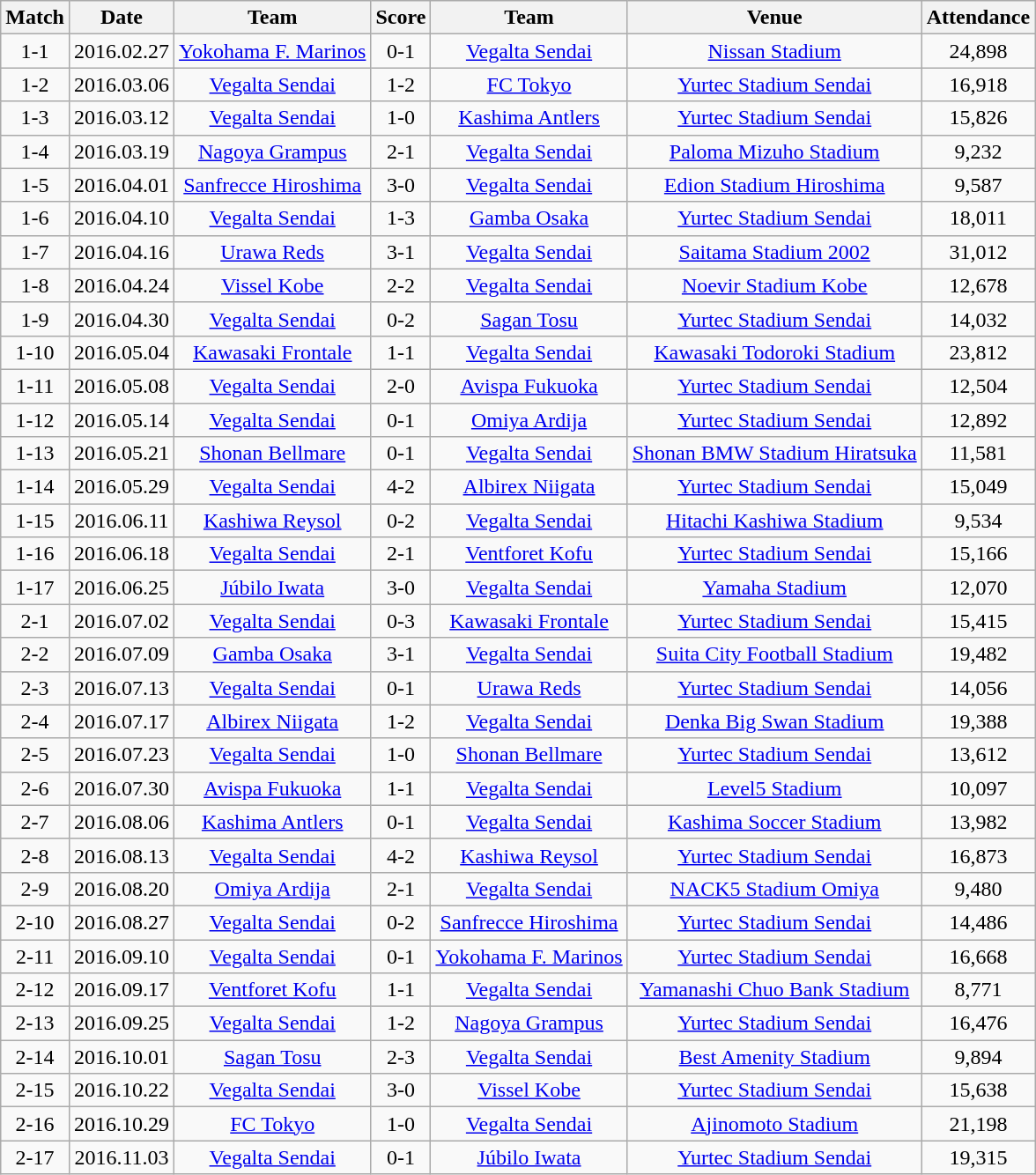<table class="wikitable" style="text-align:center;">
<tr>
<th>Match</th>
<th>Date</th>
<th>Team</th>
<th>Score</th>
<th>Team</th>
<th>Venue</th>
<th>Attendance</th>
</tr>
<tr>
<td>1-1</td>
<td>2016.02.27</td>
<td><a href='#'>Yokohama F. Marinos</a></td>
<td>0-1</td>
<td><a href='#'>Vegalta Sendai</a></td>
<td><a href='#'>Nissan Stadium</a></td>
<td>24,898</td>
</tr>
<tr>
<td>1-2</td>
<td>2016.03.06</td>
<td><a href='#'>Vegalta Sendai</a></td>
<td>1-2</td>
<td><a href='#'>FC Tokyo</a></td>
<td><a href='#'>Yurtec Stadium Sendai</a></td>
<td>16,918</td>
</tr>
<tr>
<td>1-3</td>
<td>2016.03.12</td>
<td><a href='#'>Vegalta Sendai</a></td>
<td>1-0</td>
<td><a href='#'>Kashima Antlers</a></td>
<td><a href='#'>Yurtec Stadium Sendai</a></td>
<td>15,826</td>
</tr>
<tr>
<td>1-4</td>
<td>2016.03.19</td>
<td><a href='#'>Nagoya Grampus</a></td>
<td>2-1</td>
<td><a href='#'>Vegalta Sendai</a></td>
<td><a href='#'>Paloma Mizuho Stadium</a></td>
<td>9,232</td>
</tr>
<tr>
<td>1-5</td>
<td>2016.04.01</td>
<td><a href='#'>Sanfrecce Hiroshima</a></td>
<td>3-0</td>
<td><a href='#'>Vegalta Sendai</a></td>
<td><a href='#'>Edion Stadium Hiroshima</a></td>
<td>9,587</td>
</tr>
<tr>
<td>1-6</td>
<td>2016.04.10</td>
<td><a href='#'>Vegalta Sendai</a></td>
<td>1-3</td>
<td><a href='#'>Gamba Osaka</a></td>
<td><a href='#'>Yurtec Stadium Sendai</a></td>
<td>18,011</td>
</tr>
<tr>
<td>1-7</td>
<td>2016.04.16</td>
<td><a href='#'>Urawa Reds</a></td>
<td>3-1</td>
<td><a href='#'>Vegalta Sendai</a></td>
<td><a href='#'>Saitama Stadium 2002</a></td>
<td>31,012</td>
</tr>
<tr>
<td>1-8</td>
<td>2016.04.24</td>
<td><a href='#'>Vissel Kobe</a></td>
<td>2-2</td>
<td><a href='#'>Vegalta Sendai</a></td>
<td><a href='#'>Noevir Stadium Kobe</a></td>
<td>12,678</td>
</tr>
<tr>
<td>1-9</td>
<td>2016.04.30</td>
<td><a href='#'>Vegalta Sendai</a></td>
<td>0-2</td>
<td><a href='#'>Sagan Tosu</a></td>
<td><a href='#'>Yurtec Stadium Sendai</a></td>
<td>14,032</td>
</tr>
<tr>
<td>1-10</td>
<td>2016.05.04</td>
<td><a href='#'>Kawasaki Frontale</a></td>
<td>1-1</td>
<td><a href='#'>Vegalta Sendai</a></td>
<td><a href='#'>Kawasaki Todoroki Stadium</a></td>
<td>23,812</td>
</tr>
<tr>
<td>1-11</td>
<td>2016.05.08</td>
<td><a href='#'>Vegalta Sendai</a></td>
<td>2-0</td>
<td><a href='#'>Avispa Fukuoka</a></td>
<td><a href='#'>Yurtec Stadium Sendai</a></td>
<td>12,504</td>
</tr>
<tr>
<td>1-12</td>
<td>2016.05.14</td>
<td><a href='#'>Vegalta Sendai</a></td>
<td>0-1</td>
<td><a href='#'>Omiya Ardija</a></td>
<td><a href='#'>Yurtec Stadium Sendai</a></td>
<td>12,892</td>
</tr>
<tr>
<td>1-13</td>
<td>2016.05.21</td>
<td><a href='#'>Shonan Bellmare</a></td>
<td>0-1</td>
<td><a href='#'>Vegalta Sendai</a></td>
<td><a href='#'>Shonan BMW Stadium Hiratsuka</a></td>
<td>11,581</td>
</tr>
<tr>
<td>1-14</td>
<td>2016.05.29</td>
<td><a href='#'>Vegalta Sendai</a></td>
<td>4-2</td>
<td><a href='#'>Albirex Niigata</a></td>
<td><a href='#'>Yurtec Stadium Sendai</a></td>
<td>15,049</td>
</tr>
<tr>
<td>1-15</td>
<td>2016.06.11</td>
<td><a href='#'>Kashiwa Reysol</a></td>
<td>0-2</td>
<td><a href='#'>Vegalta Sendai</a></td>
<td><a href='#'>Hitachi Kashiwa Stadium</a></td>
<td>9,534</td>
</tr>
<tr>
<td>1-16</td>
<td>2016.06.18</td>
<td><a href='#'>Vegalta Sendai</a></td>
<td>2-1</td>
<td><a href='#'>Ventforet Kofu</a></td>
<td><a href='#'>Yurtec Stadium Sendai</a></td>
<td>15,166</td>
</tr>
<tr>
<td>1-17</td>
<td>2016.06.25</td>
<td><a href='#'>Júbilo Iwata</a></td>
<td>3-0</td>
<td><a href='#'>Vegalta Sendai</a></td>
<td><a href='#'>Yamaha Stadium</a></td>
<td>12,070</td>
</tr>
<tr>
<td>2-1</td>
<td>2016.07.02</td>
<td><a href='#'>Vegalta Sendai</a></td>
<td>0-3</td>
<td><a href='#'>Kawasaki Frontale</a></td>
<td><a href='#'>Yurtec Stadium Sendai</a></td>
<td>15,415</td>
</tr>
<tr>
<td>2-2</td>
<td>2016.07.09</td>
<td><a href='#'>Gamba Osaka</a></td>
<td>3-1</td>
<td><a href='#'>Vegalta Sendai</a></td>
<td><a href='#'>Suita City Football Stadium</a></td>
<td>19,482</td>
</tr>
<tr>
<td>2-3</td>
<td>2016.07.13</td>
<td><a href='#'>Vegalta Sendai</a></td>
<td>0-1</td>
<td><a href='#'>Urawa Reds</a></td>
<td><a href='#'>Yurtec Stadium Sendai</a></td>
<td>14,056</td>
</tr>
<tr>
<td>2-4</td>
<td>2016.07.17</td>
<td><a href='#'>Albirex Niigata</a></td>
<td>1-2</td>
<td><a href='#'>Vegalta Sendai</a></td>
<td><a href='#'>Denka Big Swan Stadium</a></td>
<td>19,388</td>
</tr>
<tr>
<td>2-5</td>
<td>2016.07.23</td>
<td><a href='#'>Vegalta Sendai</a></td>
<td>1-0</td>
<td><a href='#'>Shonan Bellmare</a></td>
<td><a href='#'>Yurtec Stadium Sendai</a></td>
<td>13,612</td>
</tr>
<tr>
<td>2-6</td>
<td>2016.07.30</td>
<td><a href='#'>Avispa Fukuoka</a></td>
<td>1-1</td>
<td><a href='#'>Vegalta Sendai</a></td>
<td><a href='#'>Level5 Stadium</a></td>
<td>10,097</td>
</tr>
<tr>
<td>2-7</td>
<td>2016.08.06</td>
<td><a href='#'>Kashima Antlers</a></td>
<td>0-1</td>
<td><a href='#'>Vegalta Sendai</a></td>
<td><a href='#'>Kashima Soccer Stadium</a></td>
<td>13,982</td>
</tr>
<tr>
<td>2-8</td>
<td>2016.08.13</td>
<td><a href='#'>Vegalta Sendai</a></td>
<td>4-2</td>
<td><a href='#'>Kashiwa Reysol</a></td>
<td><a href='#'>Yurtec Stadium Sendai</a></td>
<td>16,873</td>
</tr>
<tr>
<td>2-9</td>
<td>2016.08.20</td>
<td><a href='#'>Omiya Ardija</a></td>
<td>2-1</td>
<td><a href='#'>Vegalta Sendai</a></td>
<td><a href='#'>NACK5 Stadium Omiya</a></td>
<td>9,480</td>
</tr>
<tr>
<td>2-10</td>
<td>2016.08.27</td>
<td><a href='#'>Vegalta Sendai</a></td>
<td>0-2</td>
<td><a href='#'>Sanfrecce Hiroshima</a></td>
<td><a href='#'>Yurtec Stadium Sendai</a></td>
<td>14,486</td>
</tr>
<tr>
<td>2-11</td>
<td>2016.09.10</td>
<td><a href='#'>Vegalta Sendai</a></td>
<td>0-1</td>
<td><a href='#'>Yokohama F. Marinos</a></td>
<td><a href='#'>Yurtec Stadium Sendai</a></td>
<td>16,668</td>
</tr>
<tr>
<td>2-12</td>
<td>2016.09.17</td>
<td><a href='#'>Ventforet Kofu</a></td>
<td>1-1</td>
<td><a href='#'>Vegalta Sendai</a></td>
<td><a href='#'>Yamanashi Chuo Bank Stadium</a></td>
<td>8,771</td>
</tr>
<tr>
<td>2-13</td>
<td>2016.09.25</td>
<td><a href='#'>Vegalta Sendai</a></td>
<td>1-2</td>
<td><a href='#'>Nagoya Grampus</a></td>
<td><a href='#'>Yurtec Stadium Sendai</a></td>
<td>16,476</td>
</tr>
<tr>
<td>2-14</td>
<td>2016.10.01</td>
<td><a href='#'>Sagan Tosu</a></td>
<td>2-3</td>
<td><a href='#'>Vegalta Sendai</a></td>
<td><a href='#'>Best Amenity Stadium</a></td>
<td>9,894</td>
</tr>
<tr>
<td>2-15</td>
<td>2016.10.22</td>
<td><a href='#'>Vegalta Sendai</a></td>
<td>3-0</td>
<td><a href='#'>Vissel Kobe</a></td>
<td><a href='#'>Yurtec Stadium Sendai</a></td>
<td>15,638</td>
</tr>
<tr>
<td>2-16</td>
<td>2016.10.29</td>
<td><a href='#'>FC Tokyo</a></td>
<td>1-0</td>
<td><a href='#'>Vegalta Sendai</a></td>
<td><a href='#'>Ajinomoto Stadium</a></td>
<td>21,198</td>
</tr>
<tr>
<td>2-17</td>
<td>2016.11.03</td>
<td><a href='#'>Vegalta Sendai</a></td>
<td>0-1</td>
<td><a href='#'>Júbilo Iwata</a></td>
<td><a href='#'>Yurtec Stadium Sendai</a></td>
<td>19,315</td>
</tr>
</table>
